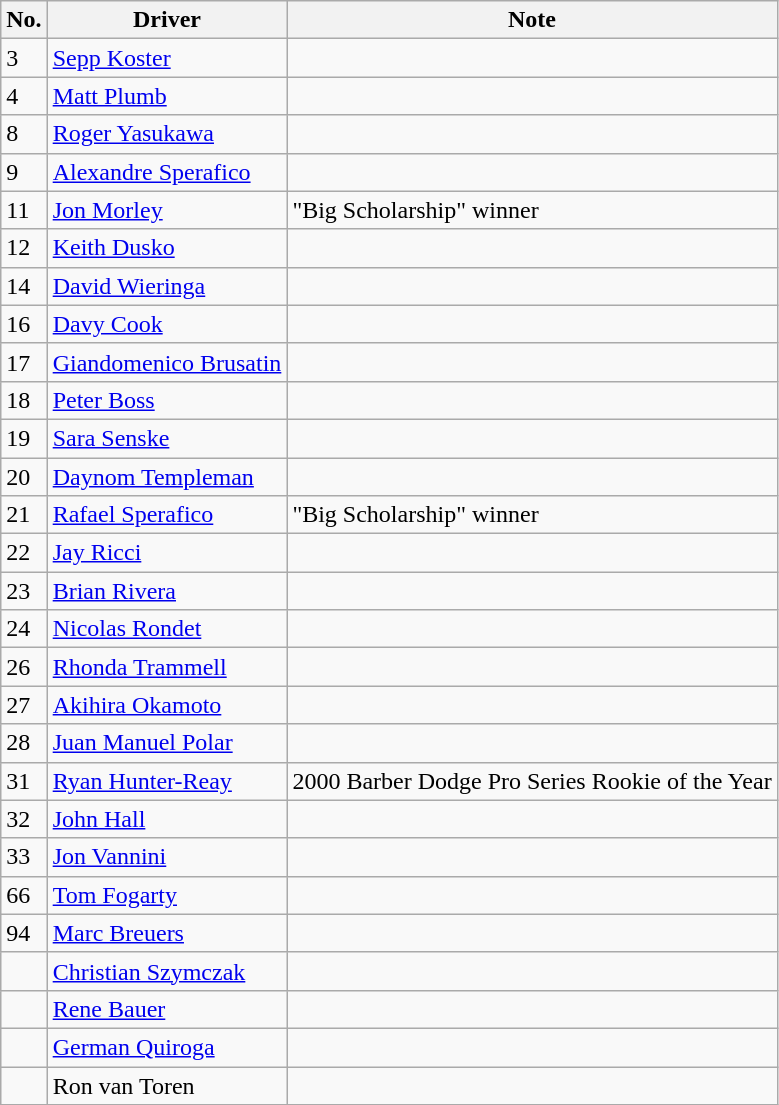<table class="wikitable">
<tr>
<th>No.</th>
<th>Driver</th>
<th>Note</th>
</tr>
<tr>
<td>3</td>
<td> <a href='#'>Sepp Koster</a></td>
<td></td>
</tr>
<tr>
<td>4</td>
<td> <a href='#'>Matt Plumb</a></td>
<td></td>
</tr>
<tr>
<td>8</td>
<td> <a href='#'>Roger Yasukawa</a></td>
<td></td>
</tr>
<tr>
<td>9</td>
<td> <a href='#'>Alexandre Sperafico</a></td>
<td></td>
</tr>
<tr>
<td>11</td>
<td> <a href='#'>Jon Morley</a></td>
<td>"Big Scholarship" winner</td>
</tr>
<tr>
<td>12</td>
<td> <a href='#'>Keith Dusko</a></td>
<td></td>
</tr>
<tr>
<td>14</td>
<td> <a href='#'>David Wieringa</a></td>
<td></td>
</tr>
<tr>
<td>16</td>
<td> <a href='#'>Davy Cook</a></td>
<td></td>
</tr>
<tr>
<td>17</td>
<td> <a href='#'>Giandomenico Brusatin</a></td>
<td></td>
</tr>
<tr>
<td>18</td>
<td> <a href='#'>Peter Boss</a></td>
<td></td>
</tr>
<tr>
<td>19</td>
<td> <a href='#'>Sara Senske</a></td>
<td></td>
</tr>
<tr>
<td>20</td>
<td> <a href='#'>Daynom Templeman</a></td>
<td></td>
</tr>
<tr>
<td>21</td>
<td> <a href='#'>Rafael Sperafico</a></td>
<td>"Big Scholarship" winner</td>
</tr>
<tr>
<td>22</td>
<td> <a href='#'>Jay Ricci</a></td>
<td></td>
</tr>
<tr>
<td>23</td>
<td> <a href='#'>Brian Rivera</a></td>
<td></td>
</tr>
<tr>
<td>24</td>
<td> <a href='#'>Nicolas Rondet</a></td>
<td></td>
</tr>
<tr>
<td>26</td>
<td> <a href='#'>Rhonda Trammell</a></td>
<td></td>
</tr>
<tr>
<td>27</td>
<td> <a href='#'>Akihira Okamoto</a></td>
<td></td>
</tr>
<tr>
<td>28</td>
<td> <a href='#'>Juan Manuel Polar</a></td>
<td></td>
</tr>
<tr>
<td>31</td>
<td> <a href='#'>Ryan Hunter-Reay</a></td>
<td>2000 Barber Dodge Pro Series Rookie of the Year</td>
</tr>
<tr>
<td>32</td>
<td> <a href='#'>John Hall</a></td>
<td></td>
</tr>
<tr>
<td>33</td>
<td> <a href='#'>Jon Vannini</a></td>
<td></td>
</tr>
<tr>
<td>66</td>
<td> <a href='#'>Tom Fogarty</a></td>
<td></td>
</tr>
<tr>
<td>94</td>
<td> <a href='#'>Marc Breuers</a></td>
<td></td>
</tr>
<tr>
<td></td>
<td> <a href='#'>Christian Szymczak</a></td>
<td></td>
</tr>
<tr>
<td></td>
<td> <a href='#'>Rene Bauer</a></td>
<td></td>
</tr>
<tr>
<td></td>
<td> <a href='#'>German Quiroga</a></td>
<td></td>
</tr>
<tr>
<td></td>
<td> Ron van Toren</td>
<td></td>
</tr>
</table>
